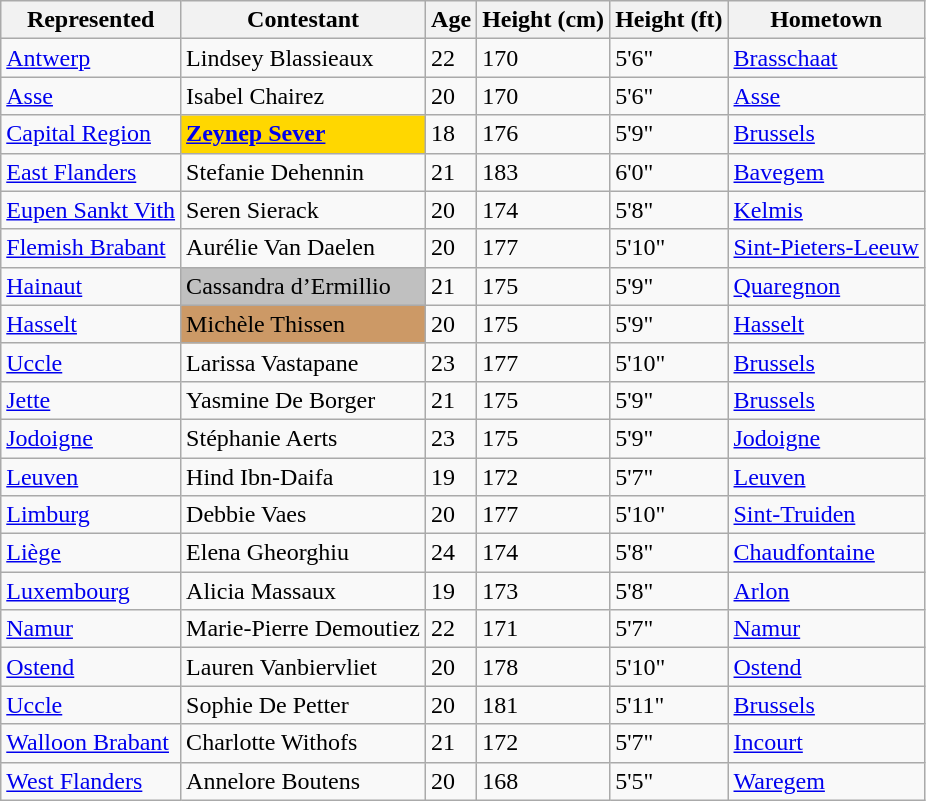<table class="sortable wikitable">
<tr>
<th>Represented</th>
<th>Contestant</th>
<th>Age</th>
<th>Height (cm)</th>
<th>Height (ft)</th>
<th>Hometown</th>
</tr>
<tr>
<td><a href='#'>Antwerp</a></td>
<td>Lindsey Blassieaux</td>
<td>22</td>
<td>170</td>
<td>5'6"</td>
<td><a href='#'>Brasschaat</a></td>
</tr>
<tr>
<td><a href='#'>Asse</a></td>
<td>Isabel Chairez</td>
<td>20</td>
<td>170</td>
<td>5'6"</td>
<td><a href='#'>Asse</a></td>
</tr>
<tr>
<td><a href='#'>Capital Region</a></td>
<td bgcolor="gold"><strong><a href='#'>Zeynep Sever</a></strong></td>
<td>18</td>
<td>176</td>
<td>5'9"</td>
<td><a href='#'>Brussels</a></td>
</tr>
<tr>
<td><a href='#'>East Flanders</a></td>
<td>Stefanie Dehennin</td>
<td>21</td>
<td>183</td>
<td>6'0"</td>
<td><a href='#'>Bavegem</a></td>
</tr>
<tr>
<td><a href='#'>Eupen Sankt Vith</a></td>
<td>Seren Sierack</td>
<td>20</td>
<td>174</td>
<td>5'8"</td>
<td><a href='#'>Kelmis</a></td>
</tr>
<tr>
<td><a href='#'>Flemish Brabant</a></td>
<td>Aurélie Van Daelen</td>
<td>20</td>
<td>177</td>
<td>5'10"</td>
<td><a href='#'>Sint-Pieters-Leeuw</a></td>
</tr>
<tr>
<td><a href='#'>Hainaut</a></td>
<td bgcolor="silver">Cassandra d’Ermillio</td>
<td>21</td>
<td>175</td>
<td>5'9"</td>
<td><a href='#'>Quaregnon</a></td>
</tr>
<tr>
<td><a href='#'>Hasselt</a></td>
<td bgcolor=#c96>Michèle Thissen</td>
<td>20</td>
<td>175</td>
<td>5'9"</td>
<td><a href='#'>Hasselt</a></td>
</tr>
<tr>
<td><a href='#'>Uccle</a></td>
<td>Larissa Vastapane</td>
<td>23</td>
<td>177</td>
<td>5'10"</td>
<td><a href='#'>Brussels</a></td>
</tr>
<tr>
<td><a href='#'>Jette</a></td>
<td>Yasmine De Borger</td>
<td>21</td>
<td>175</td>
<td>5'9"</td>
<td><a href='#'>Brussels</a></td>
</tr>
<tr>
<td><a href='#'>Jodoigne</a></td>
<td>Stéphanie Aerts</td>
<td>23</td>
<td>175</td>
<td>5'9"</td>
<td><a href='#'>Jodoigne</a></td>
</tr>
<tr>
<td><a href='#'>Leuven</a></td>
<td>Hind Ibn-Daifa</td>
<td>19</td>
<td>172</td>
<td>5'7"</td>
<td><a href='#'>Leuven</a></td>
</tr>
<tr>
<td><a href='#'>Limburg</a></td>
<td>Debbie Vaes</td>
<td>20</td>
<td>177</td>
<td>5'10"</td>
<td><a href='#'>Sint-Truiden</a></td>
</tr>
<tr>
<td><a href='#'>Liège</a></td>
<td>Elena Gheorghiu</td>
<td>24</td>
<td>174</td>
<td>5'8"</td>
<td><a href='#'>Chaudfontaine</a></td>
</tr>
<tr>
<td><a href='#'>Luxembourg</a></td>
<td>Alicia Massaux</td>
<td>19</td>
<td>173</td>
<td>5'8"</td>
<td><a href='#'>Arlon</a></td>
</tr>
<tr>
<td><a href='#'>Namur</a></td>
<td>Marie-Pierre Demoutiez</td>
<td>22</td>
<td>171</td>
<td>5'7"</td>
<td><a href='#'>Namur</a></td>
</tr>
<tr>
<td><a href='#'>Ostend</a></td>
<td>Lauren Vanbiervliet</td>
<td>20</td>
<td>178</td>
<td>5'10"</td>
<td><a href='#'>Ostend</a></td>
</tr>
<tr>
<td><a href='#'>Uccle</a></td>
<td>Sophie De Petter</td>
<td>20</td>
<td>181</td>
<td>5'11"</td>
<td><a href='#'>Brussels</a></td>
</tr>
<tr>
<td><a href='#'>Walloon Brabant</a></td>
<td>Charlotte Withofs</td>
<td>21</td>
<td>172</td>
<td>5'7"</td>
<td><a href='#'>Incourt</a></td>
</tr>
<tr>
<td><a href='#'>West Flanders</a></td>
<td>Annelore Boutens</td>
<td>20</td>
<td>168</td>
<td>5'5"</td>
<td><a href='#'>Waregem</a></td>
</tr>
</table>
